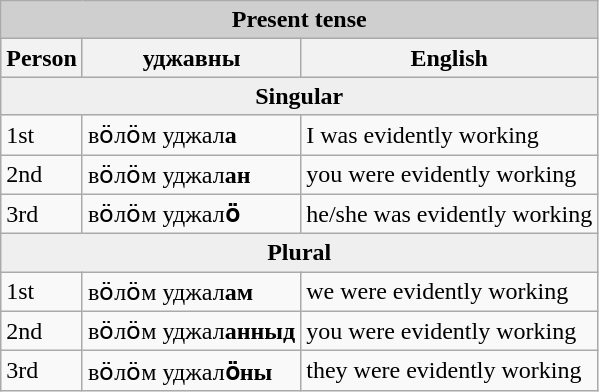<table class="wikitable">
<tr>
<th colspan="5" style="background:#cfcfcf;">Present tense</th>
</tr>
<tr style="background:#dfdfdf;" |>
<th>Person</th>
<th>уджавны</th>
<th>English</th>
</tr>
<tr>
<th colspan="5" style="background:#efefef">Singular</th>
</tr>
<tr>
<td>1st</td>
<td>вӧлӧм уджал<strong>а</strong></td>
<td>I was evidently working</td>
</tr>
<tr>
<td>2nd</td>
<td>вӧлӧм уджал<strong>ан</strong></td>
<td>you were evidently working</td>
</tr>
<tr>
<td>3rd</td>
<td>вӧлӧм уджал<strong>ӧ</strong></td>
<td>he/she was evidently working</td>
</tr>
<tr>
<th colspan="5" style="background:#efefef">Plural</th>
</tr>
<tr>
<td>1st</td>
<td>вӧлӧм уджал<strong>ам</strong></td>
<td>we were evidently working</td>
</tr>
<tr>
<td>2nd</td>
<td>вӧлӧм уджал<strong>анныд</strong></td>
<td>you were evidently working</td>
</tr>
<tr>
<td>3rd</td>
<td>вӧлӧм уджал<strong>ӧны</strong></td>
<td>they were evidently working</td>
</tr>
</table>
